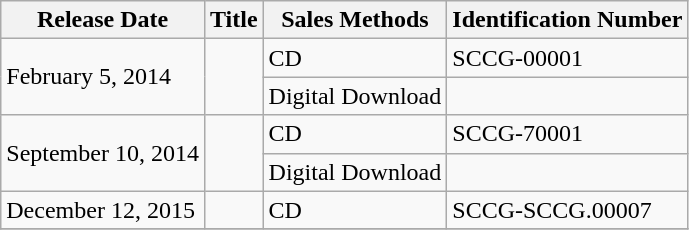<table class="wikitable">
<tr>
<th>Release Date</th>
<th>Title</th>
<th>Sales Methods</th>
<th>Identification Number</th>
</tr>
<tr>
<td rowspan="2">February 5, 2014</td>
<td rowspan="2"></td>
<td>CD</td>
<td>SCCG-00001</td>
</tr>
<tr>
<td>Digital Download</td>
<td></td>
</tr>
<tr>
<td rowspan="2">September 10, 2014</td>
<td rowspan="2"></td>
<td>CD</td>
<td>SCCG-70001</td>
</tr>
<tr>
<td>Digital Download</td>
<td></td>
</tr>
<tr>
<td rowspan="1">December 12, 2015</td>
<td rowspan="1"></td>
<td>CD</td>
<td>SCCG-SCCG.00007</td>
</tr>
<tr>
</tr>
</table>
